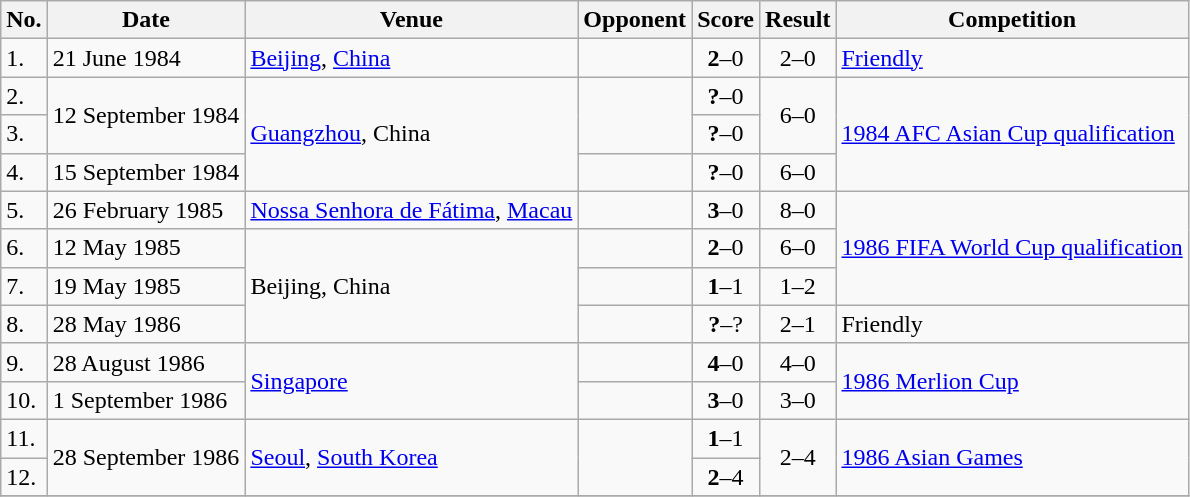<table class="wikitable">
<tr>
<th>No.</th>
<th>Date</th>
<th>Venue</th>
<th>Opponent</th>
<th>Score</th>
<th>Result</th>
<th>Competition</th>
</tr>
<tr>
<td>1.</td>
<td>21 June 1984</td>
<td><a href='#'>Beijing</a>, <a href='#'>China</a></td>
<td></td>
<td align=center><strong>2</strong>–0</td>
<td align=center>2–0</td>
<td><a href='#'>Friendly</a></td>
</tr>
<tr>
<td>2.</td>
<td rowspan=2>12 September 1984</td>
<td rowspan=3><a href='#'>Guangzhou</a>, China</td>
<td rowspan=2></td>
<td align=center><strong>?</strong>–0</td>
<td rowspan=2 align=center>6–0</td>
<td rowspan=3><a href='#'>1984 AFC Asian Cup qualification</a></td>
</tr>
<tr>
<td>3.</td>
<td align=center><strong>?</strong>–0</td>
</tr>
<tr>
<td>4.</td>
<td>15 September 1984</td>
<td></td>
<td align=center><strong>?</strong>–0</td>
<td align=center>6–0</td>
</tr>
<tr>
<td>5.</td>
<td>26 February 1985</td>
<td><a href='#'>Nossa Senhora de Fátima</a>, <a href='#'>Macau</a></td>
<td></td>
<td align=center><strong>3</strong>–0</td>
<td align=center>8–0</td>
<td rowspan=3><a href='#'>1986 FIFA World Cup qualification</a></td>
</tr>
<tr>
<td>6.</td>
<td>12 May 1985</td>
<td rowspan=3>Beijing, China</td>
<td></td>
<td align=center><strong>2</strong>–0</td>
<td align=center>6–0</td>
</tr>
<tr>
<td>7.</td>
<td>19 May 1985</td>
<td></td>
<td align=center><strong>1</strong>–1</td>
<td align=center>1–2</td>
</tr>
<tr>
<td>8.</td>
<td>28 May 1986</td>
<td></td>
<td align=center><strong>?</strong>–?</td>
<td align=center>2–1</td>
<td>Friendly</td>
</tr>
<tr>
<td>9.</td>
<td>28 August 1986</td>
<td rowspan=2><a href='#'>Singapore</a></td>
<td></td>
<td align=center><strong>4</strong>–0</td>
<td align=center>4–0</td>
<td rowspan=2><a href='#'>1986 Merlion Cup</a></td>
</tr>
<tr>
<td>10.</td>
<td>1 September 1986</td>
<td></td>
<td align=center><strong>3</strong>–0</td>
<td align=center>3–0</td>
</tr>
<tr>
<td>11.</td>
<td rowspan=2>28 September 1986</td>
<td rowspan=2><a href='#'>Seoul</a>, <a href='#'>South Korea</a></td>
<td rowspan=2></td>
<td align=center><strong>1</strong>–1</td>
<td rowspan=2 align=center>2–4</td>
<td rowspan=2><a href='#'>1986 Asian Games</a></td>
</tr>
<tr>
<td>12.</td>
<td align=center><strong>2</strong>–4</td>
</tr>
<tr>
</tr>
</table>
